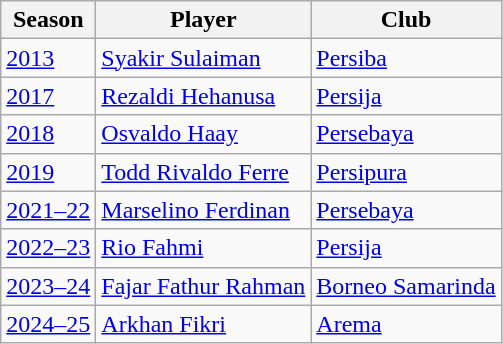<table class="wikitable sortable">
<tr>
<th scope="col">Season</th>
<th scope="col">Player</th>
<th scope="col">Club</th>
</tr>
<tr>
<td><a href='#'>2013</a></td>
<td> <a href='#'>Syakir Sulaiman</a></td>
<td><a href='#'>Persiba</a></td>
</tr>
<tr>
<td><a href='#'>2017</a></td>
<td> <a href='#'>Rezaldi Hehanusa</a></td>
<td><a href='#'>Persija</a></td>
</tr>
<tr>
<td><a href='#'>2018</a></td>
<td> <a href='#'>Osvaldo Haay</a></td>
<td><a href='#'>Persebaya</a></td>
</tr>
<tr>
<td><a href='#'>2019</a></td>
<td> <a href='#'>Todd Rivaldo Ferre</a></td>
<td><a href='#'>Persipura</a></td>
</tr>
<tr>
<td><a href='#'>2021–22</a></td>
<td> <a href='#'>Marselino Ferdinan</a></td>
<td><a href='#'>Persebaya</a></td>
</tr>
<tr>
<td><a href='#'>2022–23</a></td>
<td> <a href='#'>Rio Fahmi</a></td>
<td><a href='#'>Persija</a></td>
</tr>
<tr>
<td><a href='#'>2023–24</a></td>
<td> <a href='#'>Fajar Fathur Rahman</a></td>
<td><a href='#'>Borneo Samarinda</a></td>
</tr>
<tr>
<td><a href='#'>2024–25</a></td>
<td> <a href='#'>Arkhan Fikri</a></td>
<td><a href='#'>Arema</a></td>
</tr>
</table>
